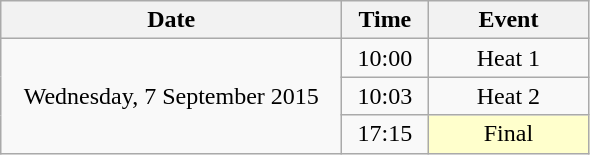<table class = "wikitable" style="text-align:center;">
<tr>
<th width=220>Date</th>
<th width=50>Time</th>
<th width=100>Event</th>
</tr>
<tr>
<td rowspan=3>Wednesday, 7 September 2015</td>
<td>10:00</td>
<td>Heat 1</td>
</tr>
<tr>
<td>10:03</td>
<td>Heat 2</td>
</tr>
<tr>
<td>17:15</td>
<td bgcolor=ffffcc>Final</td>
</tr>
</table>
